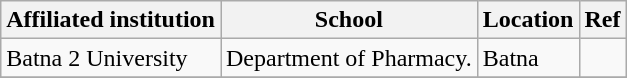<table class="wikitable">
<tr>
<th>Affiliated institution</th>
<th>School</th>
<th>Location</th>
<th>Ref</th>
</tr>
<tr>
<td>Batna 2 University</td>
<td>Department of Pharmacy.</td>
<td>Batna</td>
<td></td>
</tr>
<tr>
</tr>
</table>
